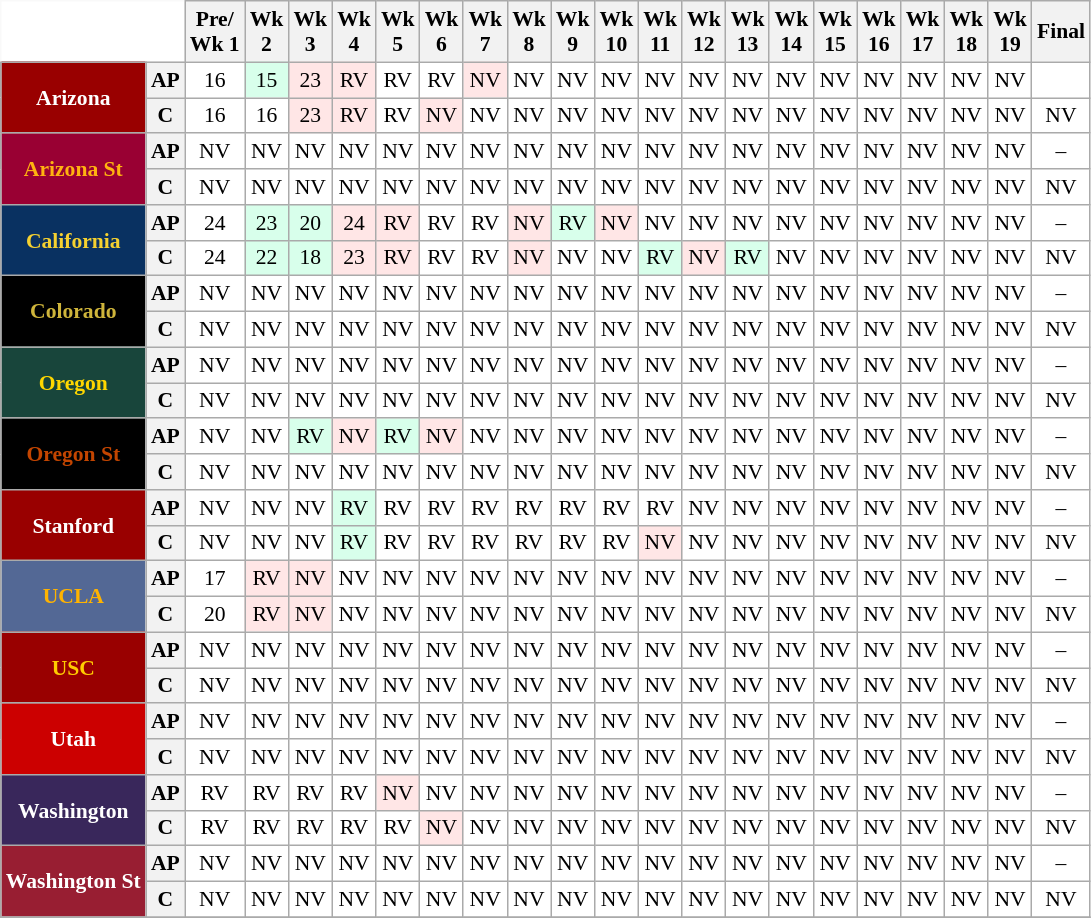<table class="wikitable" style="white-space:nowrap;font-size:90%;">
<tr>
<th colspan=2 style="background:white; border-top-style:hidden; border-left-style:hidden;"> </th>
<th>Pre/<br>Wk 1</th>
<th>Wk<br>2</th>
<th>Wk<br>3</th>
<th>Wk<br>4</th>
<th>Wk<br>5</th>
<th>Wk<br>6</th>
<th>Wk<br>7</th>
<th>Wk<br>8</th>
<th>Wk<br>9</th>
<th>Wk<br>10</th>
<th>Wk<br>11</th>
<th>Wk<br>12</th>
<th>Wk<br>13</th>
<th>Wk<br>14</th>
<th>Wk<br>15</th>
<th>Wk<br>16</th>
<th>Wk<br>17</th>
<th>Wk<br>18</th>
<th>Wk<br>19</th>
<th>Final</th>
</tr>
<tr style="text-align:center;">
<th rowspan=2 style="background:#990000; color:#FFFFFF;">Arizona</th>
<th>AP</th>
<td style="background:#FFF;">16</td>
<td style="background:#D8FFEB;">15</td>
<td style="background:#ffe6e6;">23</td>
<td style="background:#ffe6e6;">RV</td>
<td style="background:#FFF;">RV</td>
<td style="background:#FFF;">RV</td>
<td style="background:#ffe6e6;">NV</td>
<td style="background:#FFF;">NV</td>
<td style="background:#FFF;">NV</td>
<td style="background:#FFF;">NV</td>
<td style="background:#FFF;">NV</td>
<td style="background:#FFF;">NV</td>
<td style="background:#FFF;">NV</td>
<td style="background:#FFF;">NV</td>
<td style="background:#FFF;">NV</td>
<td style="background:#FFF;">NV</td>
<td style="background:#FFF;">NV</td>
<td style="background:#FFF;">NV</td>
<td style="background:#FFF;">NV</td>
<td style="background:#FFF;"></td>
</tr>
<tr style="text-align:center;">
<th>C</th>
<td style="background:#FFF;">16</td>
<td style="background:#FFF;">16</td>
<td style="background:#ffe6e6;">23</td>
<td style="background:#ffe6e6;">RV</td>
<td style="background:#FFF;">RV</td>
<td style="background:#ffe6e6;">NV</td>
<td style="background:#FFF;">NV</td>
<td style="background:#FFF;">NV</td>
<td style="background:#FFF;">NV</td>
<td style="background:#FFF;">NV</td>
<td style="background:#FFF;">NV</td>
<td style="background:#FFF;">NV</td>
<td style="background:#FFF;">NV</td>
<td style="background:#FFF;">NV</td>
<td style="background:#FFF;">NV</td>
<td style="background:#FFF;">NV</td>
<td style="background:#FFF;">NV</td>
<td style="background:#FFF;">NV</td>
<td style="background:#FFF;">NV</td>
<td style="background:#FFF;">NV</td>
</tr>
<tr style="text-align:center;">
<th rowspan=2 style="background:#990033; color:#FFB310;">Arizona St</th>
<th>AP</th>
<td style="background:#FFF;">NV</td>
<td style="background:#FFF;">NV</td>
<td style="background:#FFF;">NV</td>
<td style="background:#FFF;">NV</td>
<td style="background:#FFF;">NV</td>
<td style="background:#FFF;">NV</td>
<td style="background:#FFF;">NV</td>
<td style="background:#FFF;">NV</td>
<td style="background:#FFF;">NV</td>
<td style="background:#FFF;">NV</td>
<td style="background:#FFF;">NV</td>
<td style="background:#FFF;">NV</td>
<td style="background:#FFF;">NV</td>
<td style="background:#FFF;">NV</td>
<td style="background:#FFF;">NV</td>
<td style="background:#FFF;">NV</td>
<td style="background:#FFF;">NV</td>
<td style="background:#FFF;">NV</td>
<td style="background:#FFF;">NV</td>
<td style="background:#FFF;">–</td>
</tr>
<tr style="text-align:center;">
<th>C</th>
<td style="background:#FFF;">NV</td>
<td style="background:#FFF;">NV</td>
<td style="background:#FFF;">NV</td>
<td style="background:#FFF;">NV</td>
<td style="background:#FFF;">NV</td>
<td style="background:#FFF;">NV</td>
<td style="background:#FFF;">NV</td>
<td style="background:#FFF;">NV</td>
<td style="background:#FFF;">NV</td>
<td style="background:#FFF;">NV</td>
<td style="background:#FFF;">NV</td>
<td style="background:#FFF;">NV</td>
<td style="background:#FFF;">NV</td>
<td style="background:#FFF;">NV</td>
<td style="background:#FFF;">NV</td>
<td style="background:#FFF;">NV</td>
<td style="background:#FFF;">NV</td>
<td style="background:#FFF;">NV</td>
<td style="background:#FFF;">NV</td>
<td style="background:#FFF;">NV</td>
</tr>
<tr style="text-align:center;">
<th rowspan=2 style="background:#093161; color:#f5d130;">California</th>
<th>AP</th>
<td style="background:#FFF;">24</td>
<td style="background:#D8FFEB;">23</td>
<td style="background:#D8FFEB;">20</td>
<td style="background:#ffe6e6;">24</td>
<td style="background:#ffe6e6;">RV</td>
<td style="background:#FFF;">RV</td>
<td style="background:#FFF;">RV</td>
<td style="background:#ffe6e6;">NV</td>
<td style="background:#D8FFEB;">RV</td>
<td style="background:#ffe6e6;">NV</td>
<td style="background:#FFF;">NV</td>
<td style="background:#FFF;">NV</td>
<td style="background:#FFF;">NV</td>
<td style="background:#FFF;">NV</td>
<td style="background:#FFF;">NV</td>
<td style="background:#FFF;">NV</td>
<td style="background:#FFF;">NV</td>
<td style="background:#FFF;">NV</td>
<td style="background:#FFF;">NV</td>
<td style="background:#FFF;">–</td>
</tr>
<tr style="text-align:center;">
<th>C</th>
<td style="background:#FFF;">24</td>
<td style="background:#D8FFEB;">22</td>
<td style="background:#D8FFEB;">18</td>
<td style="background:#ffe6e6;">23</td>
<td style="background:#ffe6e6;">RV</td>
<td style="background:#FFF;">RV</td>
<td style="background:#FFF;">RV</td>
<td style="background:#ffe6e6;">NV</td>
<td style="background:#FFF;">NV</td>
<td style="background:#FFF;">NV</td>
<td style="background:#D8FFEB;">RV</td>
<td style="background:#ffe6e6;">NV</td>
<td style="background:#D8FFEB;">RV</td>
<td style="background:#FFF;">NV</td>
<td style="background:#FFF;">NV</td>
<td style="background:#FFF;">NV</td>
<td style="background:#FFF;">NV</td>
<td style="background:#FFF;">NV</td>
<td style="background:#FFF;">NV</td>
<td style="background:#FFF;">NV</td>
</tr>
<tr style="text-align:center;">
<th rowspan=2 style="background:#000000; color:#CFB53B;">Colorado</th>
<th>AP</th>
<td style="background:#FFF;">NV</td>
<td style="background:#FFF;">NV</td>
<td style="background:#FFF;">NV</td>
<td style="background:#FFF;">NV</td>
<td style="background:#FFF;">NV</td>
<td style="background:#FFF;">NV</td>
<td style="background:#FFF;">NV</td>
<td style="background:#FFF;">NV</td>
<td style="background:#FFF;">NV</td>
<td style="background:#FFF;">NV</td>
<td style="background:#FFF;">NV</td>
<td style="background:#FFF;">NV</td>
<td style="background:#FFF;">NV</td>
<td style="background:#FFF;">NV</td>
<td style="background:#FFF;">NV</td>
<td style="background:#FFF;">NV</td>
<td style="background:#FFF;">NV</td>
<td style="background:#FFF;">NV</td>
<td style="background:#FFF;">NV</td>
<td style="background:#FFF;">–</td>
</tr>
<tr style="text-align:center;">
<th>C</th>
<td style="background:#FFF;">NV</td>
<td style="background:#FFF;">NV</td>
<td style="background:#FFF;">NV</td>
<td style="background:#FFF;">NV</td>
<td style="background:#FFF;">NV</td>
<td style="background:#FFF;">NV</td>
<td style="background:#FFF;">NV</td>
<td style="background:#FFF;">NV</td>
<td style="background:#FFF;">NV</td>
<td style="background:#FFF;">NV</td>
<td style="background:#FFF;">NV</td>
<td style="background:#FFF;">NV</td>
<td style="background:#FFF;">NV</td>
<td style="background:#FFF;">NV</td>
<td style="background:#FFF;">NV</td>
<td style="background:#FFF;">NV</td>
<td style="background:#FFF;">NV</td>
<td style="background:#FFF;">NV</td>
<td style="background:#FFF;">NV</td>
<td style="background:#FFF;">NV</td>
</tr>
<tr style="text-align:center;">
<th rowspan=2 style="background:#18453b; color:#FFD700;">Oregon</th>
<th>AP</th>
<td style="background:#FFF;">NV</td>
<td style="background:#FFF;">NV</td>
<td style="background:#FFF;">NV</td>
<td style="background:#FFF;">NV</td>
<td style="background:#FFF;">NV</td>
<td style="background:#FFF;">NV</td>
<td style="background:#FFF;">NV</td>
<td style="background:#FFF;">NV</td>
<td style="background:#FFF;">NV</td>
<td style="background:#FFF;">NV</td>
<td style="background:#FFF;">NV</td>
<td style="background:#FFF;">NV</td>
<td style="background:#FFF;">NV</td>
<td style="background:#FFF;">NV</td>
<td style="background:#FFF;">NV</td>
<td style="background:#FFF;">NV</td>
<td style="background:#FFF;">NV</td>
<td style="background:#FFF;">NV</td>
<td style="background:#FFF;">NV</td>
<td style="background:#FFF;">–</td>
</tr>
<tr style="text-align:center;">
<th>C</th>
<td style="background:#FFF;">NV</td>
<td style="background:#FFF;">NV</td>
<td style="background:#FFF;">NV</td>
<td style="background:#FFF;">NV</td>
<td style="background:#FFF;">NV</td>
<td style="background:#FFF;">NV</td>
<td style="background:#FFF;">NV</td>
<td style="background:#FFF;">NV</td>
<td style="background:#FFF;">NV</td>
<td style="background:#FFF;">NV</td>
<td style="background:#FFF;">NV</td>
<td style="background:#FFF;">NV</td>
<td style="background:#FFF;">NV</td>
<td style="background:#FFF;">NV</td>
<td style="background:#FFF;">NV</td>
<td style="background:#FFF;">NV</td>
<td style="background:#FFF;">NV</td>
<td style="background:#FFF;">NV</td>
<td style="background:#FFF;">NV</td>
<td style="background:#FFF;">NV</td>
</tr>
<tr style="text-align:center;">
<th rowspan=2 style="background:#000000; color:#C34500;">Oregon St</th>
<th>AP</th>
<td style="background:#FFF;">NV</td>
<td style="background:#FFF;">NV</td>
<td style="background:#D8FFEB;">RV</td>
<td style="background:#ffe6e6;">NV</td>
<td style="background:#D8FFEB;">RV</td>
<td style="background:#ffe6e6;">NV</td>
<td style="background:#FFF;">NV</td>
<td style="background:#FFF;">NV</td>
<td style="background:#FFF;">NV</td>
<td style="background:#FFF;">NV</td>
<td style="background:#FFF;">NV</td>
<td style="background:#FFF;">NV</td>
<td style="background:#FFF;">NV</td>
<td style="background:#FFF;">NV</td>
<td style="background:#FFF;">NV</td>
<td style="background:#FFF;">NV</td>
<td style="background:#FFF;">NV</td>
<td style="background:#FFF;">NV</td>
<td style="background:#FFF;">NV</td>
<td style="background:#FFF;">–</td>
</tr>
<tr style="text-align:center;">
<th>C</th>
<td style="background:#FFF;">NV</td>
<td style="background:#FFF;">NV</td>
<td style="background:#FFF;">NV</td>
<td style="background:#FFF;">NV</td>
<td style="background:#FFF;">NV</td>
<td style="background:#FFF;">NV</td>
<td style="background:#FFF;">NV</td>
<td style="background:#FFF;">NV</td>
<td style="background:#FFF;">NV</td>
<td style="background:#FFF;">NV</td>
<td style="background:#FFF;">NV</td>
<td style="background:#FFF;">NV</td>
<td style="background:#FFF;">NV</td>
<td style="background:#FFF;">NV</td>
<td style="background:#FFF;">NV</td>
<td style="background:#FFF;">NV</td>
<td style="background:#FFF;">NV</td>
<td style="background:#FFF;">NV</td>
<td style="background:#FFF;">NV</td>
<td style="background:#FFF;">NV</td>
</tr>
<tr style="text-align:center;">
<th rowspan=2 style="background:#990000; color:#FFFFFF;">Stanford</th>
<th>AP</th>
<td style="background:#FFF;">NV</td>
<td style="background:#FFF;">NV</td>
<td style="background:#FFF;">NV</td>
<td style="background:#D8FFEB;">RV</td>
<td style="background:#FFF;">RV</td>
<td style="background:#FFF;">RV</td>
<td style="background:#FFF;">RV</td>
<td style="background:#FFF;">RV</td>
<td style="background:#FFF;">RV</td>
<td style="background:#FFF;">RV</td>
<td style="background:#FFF;">RV</td>
<td style="background:#FFF;">NV</td>
<td style="background:#FFF;">NV</td>
<td style="background:#FFF;">NV</td>
<td style="background:#FFF;">NV</td>
<td style="background:#FFF;">NV</td>
<td style="background:#FFF;">NV</td>
<td style="background:#FFF;">NV</td>
<td style="background:#FFF;">NV</td>
<td style="background:#FFF;">–</td>
</tr>
<tr style="text-align:center;">
<th>C</th>
<td style="background:#FFF;">NV</td>
<td style="background:#FFF;">NV</td>
<td style="background:#FFF;">NV</td>
<td style="background:#D8FFEB;">RV</td>
<td style="background:#FFF;">RV</td>
<td style="background:#FFF;">RV</td>
<td style="background:#FFF;">RV</td>
<td style="background:#FFF;">RV</td>
<td style="background:#FFF;">RV</td>
<td style="background:#FFF;">RV</td>
<td style="background:#ffe6e6;">NV</td>
<td style="background:#FFF;">NV</td>
<td style="background:#FFF;">NV</td>
<td style="background:#FFF;">NV</td>
<td style="background:#FFF;">NV</td>
<td style="background:#FFF;">NV</td>
<td style="background:#FFF;">NV</td>
<td style="background:#FFF;">NV</td>
<td style="background:#FFF;">NV</td>
<td style="background:#FFF;">NV</td>
</tr>
<tr style="text-align:center;">
<th rowspan=2 style="background:#536895; color:#FFB300;">UCLA</th>
<th>AP</th>
<td style="background:#FFF;">17</td>
<td style="background:#ffe6e6;">RV</td>
<td style="background:#ffe6e6;">NV</td>
<td style="background:#FFF;">NV</td>
<td style="background:#FFF;">NV</td>
<td style="background:#FFF;">NV</td>
<td style="background:#FFF;">NV</td>
<td style="background:#FFF;">NV</td>
<td style="background:#FFF;">NV</td>
<td style="background:#FFF;">NV</td>
<td style="background:#FFF;">NV</td>
<td style="background:#FFF;">NV</td>
<td style="background:#FFF;">NV</td>
<td style="background:#FFF;">NV</td>
<td style="background:#FFF;">NV</td>
<td style="background:#FFF;">NV</td>
<td style="background:#FFF;">NV</td>
<td style="background:#FFF;">NV</td>
<td style="background:#FFF;">NV</td>
<td style="background:#FFF;">–</td>
</tr>
<tr style="text-align:center;">
<th>C</th>
<td style="background:#FFF;">20</td>
<td style="background:#ffe6e6;">RV</td>
<td style="background:#ffe6e6;">NV</td>
<td style="background:#FFF;">NV</td>
<td style="background:#FFF;">NV</td>
<td style="background:#FFF;">NV</td>
<td style="background:#FFF;">NV</td>
<td style="background:#FFF;">NV</td>
<td style="background:#FFF;">NV</td>
<td style="background:#FFF;">NV</td>
<td style="background:#FFF;">NV</td>
<td style="background:#FFF;">NV</td>
<td style="background:#FFF;">NV</td>
<td style="background:#FFF;">NV</td>
<td style="background:#FFF;">NV</td>
<td style="background:#FFF;">NV</td>
<td style="background:#FFF;">NV</td>
<td style="background:#FFF;">NV</td>
<td style="background:#FFF;">NV</td>
<td style="background:#FFF;">NV</td>
</tr>
<tr style="text-align:center;">
<th rowspan=2 style="background:#990000; color:#FFCC00;">USC</th>
<th>AP</th>
<td style="background:#FFF;">NV</td>
<td style="background:#FFF;">NV</td>
<td style="background:#FFF;">NV</td>
<td style="background:#FFF;">NV</td>
<td style="background:#FFF;">NV</td>
<td style="background:#FFF;">NV</td>
<td style="background:#FFF;">NV</td>
<td style="background:#FFF;">NV</td>
<td style="background:#FFF;">NV</td>
<td style="background:#FFF;">NV</td>
<td style="background:#FFF;">NV</td>
<td style="background:#FFF;">NV</td>
<td style="background:#FFF;">NV</td>
<td style="background:#FFF;">NV</td>
<td style="background:#FFF;">NV</td>
<td style="background:#FFF;">NV</td>
<td style="background:#FFF;">NV</td>
<td style="background:#FFF;">NV</td>
<td style="background:#FFF;">NV</td>
<td style="background:#FFF;">–</td>
</tr>
<tr style="text-align:center;">
<th>C</th>
<td style="background:#FFF;">NV</td>
<td style="background:#FFF;">NV</td>
<td style="background:#FFF;">NV</td>
<td style="background:#FFF;">NV</td>
<td style="background:#FFF;">NV</td>
<td style="background:#FFF;">NV</td>
<td style="background:#FFF;">NV</td>
<td style="background:#FFF;">NV</td>
<td style="background:#FFF;">NV</td>
<td style="background:#FFF;">NV</td>
<td style="background:#FFF;">NV</td>
<td style="background:#FFF;">NV</td>
<td style="background:#FFF;">NV</td>
<td style="background:#FFF;">NV</td>
<td style="background:#FFF;">NV</td>
<td style="background:#FFF;">NV</td>
<td style="background:#FFF;">NV</td>
<td style="background:#FFF;">NV</td>
<td style="background:#FFF;">NV</td>
<td style="background:#FFF;">NV</td>
</tr>
<tr style="text-align:center;">
<th rowspan=2 style="background:#CC0000; color:#FFFFFF;">Utah</th>
<th>AP</th>
<td style="background:#FFF;">NV</td>
<td style="background:#FFF;">NV</td>
<td style="background:#FFF;">NV</td>
<td style="background:#FFF;">NV</td>
<td style="background:#FFF;">NV</td>
<td style="background:#FFF;">NV</td>
<td style="background:#FFF;">NV</td>
<td style="background:#FFF;">NV</td>
<td style="background:#FFF;">NV</td>
<td style="background:#FFF;">NV</td>
<td style="background:#FFF;">NV</td>
<td style="background:#FFF;">NV</td>
<td style="background:#FFF;">NV</td>
<td style="background:#FFF;">NV</td>
<td style="background:#FFF;">NV</td>
<td style="background:#FFF;">NV</td>
<td style="background:#FFF;">NV</td>
<td style="background:#FFF;">NV</td>
<td style="background:#FFF;">NV</td>
<td style="background:#FFF;">–</td>
</tr>
<tr style="text-align:center;">
<th>C</th>
<td style="background:#FFF;">NV</td>
<td style="background:#FFF;">NV</td>
<td style="background:#FFF;">NV</td>
<td style="background:#FFF;">NV</td>
<td style="background:#FFF;">NV</td>
<td style="background:#FFF;">NV</td>
<td style="background:#FFF;">NV</td>
<td style="background:#FFF;">NV</td>
<td style="background:#FFF;">NV</td>
<td style="background:#FFF;">NV</td>
<td style="background:#FFF;">NV</td>
<td style="background:#FFF;">NV</td>
<td style="background:#FFF;">NV</td>
<td style="background:#FFF;">NV</td>
<td style="background:#FFF;">NV</td>
<td style="background:#FFF;">NV</td>
<td style="background:#FFF;">NV</td>
<td style="background:#FFF;">NV</td>
<td style="background:#FFF;">NV</td>
<td style="background:#FFF;">NV</td>
</tr>
<tr style="text-align:center;">
<th rowspan=2 style="background:#39275B; color:#FFFFFF;">Washington</th>
<th>AP</th>
<td style="background:#FFF;">RV</td>
<td style="background:#FFF;">RV</td>
<td style="background:#FFF;">RV</td>
<td style="background:#FFF;">RV</td>
<td style="background:#ffe6e6;">NV</td>
<td style="background:#FFF;">NV</td>
<td style="background:#FFF;">NV</td>
<td style="background:#FFF;">NV</td>
<td style="background:#FFF;">NV</td>
<td style="background:#FFF;">NV</td>
<td style="background:#FFF;">NV</td>
<td style="background:#FFF;">NV</td>
<td style="background:#FFF;">NV</td>
<td style="background:#FFF;">NV</td>
<td style="background:#FFF;">NV</td>
<td style="background:#FFF;">NV</td>
<td style="background:#FFF;">NV</td>
<td style="background:#FFF;">NV</td>
<td style="background:#FFF;">NV</td>
<td style="background:#FFF;">–</td>
</tr>
<tr style="text-align:center;">
<th>C</th>
<td style="background:#FFF;">RV</td>
<td style="background:#FFF;">RV</td>
<td style="background:#FFF;">RV</td>
<td style="background:#FFF;">RV</td>
<td style="background:#FFF;">RV</td>
<td style="background:#ffe6e6;">NV</td>
<td style="background:#FFF;">NV</td>
<td style="background:#FFF;">NV</td>
<td style="background:#FFF;">NV</td>
<td style="background:#FFF;">NV</td>
<td style="background:#FFF;">NV</td>
<td style="background:#FFF;">NV</td>
<td style="background:#FFF;">NV</td>
<td style="background:#FFF;">NV</td>
<td style="background:#FFF;">NV</td>
<td style="background:#FFF;">NV</td>
<td style="background:#FFF;">NV</td>
<td style="background:#FFF;">NV</td>
<td style="background:#FFF;">NV</td>
<td style="background:#FFF;">NV</td>
</tr>
<tr style="text-align:center;">
<th rowspan=2 style="background:#981e32; color:#FFFFFF;">Washington St</th>
<th>AP</th>
<td style="background:#FFF;">NV</td>
<td style="background:#FFF;">NV</td>
<td style="background:#FFF;">NV</td>
<td style="background:#FFF;">NV</td>
<td style="background:#FFF;">NV</td>
<td style="background:#FFF;">NV</td>
<td style="background:#FFF;">NV</td>
<td style="background:#FFF;">NV</td>
<td style="background:#FFF;">NV</td>
<td style="background:#FFF;">NV</td>
<td style="background:#FFF;">NV</td>
<td style="background:#FFF;">NV</td>
<td style="background:#FFF;">NV</td>
<td style="background:#FFF;">NV</td>
<td style="background:#FFF;">NV</td>
<td style="background:#FFF;">NV</td>
<td style="background:#FFF;">NV</td>
<td style="background:#FFF;">NV</td>
<td style="background:#FFF;">NV</td>
<td style="background:#FFF;">–</td>
</tr>
<tr style="text-align:center;">
<th>C</th>
<td style="background:#FFF;">NV</td>
<td style="background:#FFF;">NV</td>
<td style="background:#FFF;">NV</td>
<td style="background:#FFF;">NV</td>
<td style="background:#FFF;">NV</td>
<td style="background:#FFF;">NV</td>
<td style="background:#FFF;">NV</td>
<td style="background:#FFF;">NV</td>
<td style="background:#FFF;">NV</td>
<td style="background:#FFF;">NV</td>
<td style="background:#FFF;">NV</td>
<td style="background:#FFF;">NV</td>
<td style="background:#FFF;">NV</td>
<td style="background:#FFF;">NV</td>
<td style="background:#FFF;">NV</td>
<td style="background:#FFF;">NV</td>
<td style="background:#FFF;">NV</td>
<td style="background:#FFF;">NV</td>
<td style="background:#FFF;">NV</td>
<td style="background:#FFF;">NV</td>
</tr>
<tr>
</tr>
</table>
